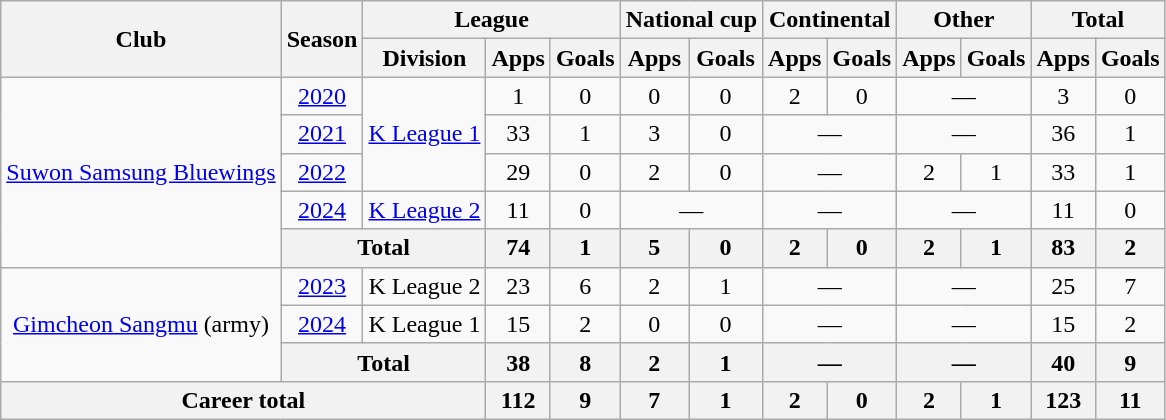<table class="wikitable" style="text-align:center">
<tr>
<th rowspan="2">Club</th>
<th rowspan="2">Season</th>
<th colspan="3">League</th>
<th colspan="2">National cup</th>
<th colspan="2">Continental</th>
<th colspan="2">Other</th>
<th colspan="2">Total</th>
</tr>
<tr>
<th>Division</th>
<th>Apps</th>
<th>Goals</th>
<th>Apps</th>
<th>Goals</th>
<th>Apps</th>
<th>Goals</th>
<th>Apps</th>
<th>Goals</th>
<th>Apps</th>
<th>Goals</th>
</tr>
<tr>
<td rowspan="5"><a href='#'>Suwon Samsung Bluewings</a></td>
<td><a href='#'>2020</a></td>
<td rowspan="3"><a href='#'>K League 1</a></td>
<td>1</td>
<td>0</td>
<td>0</td>
<td>0</td>
<td>2</td>
<td>0</td>
<td colspan="2">—</td>
<td>3</td>
<td>0</td>
</tr>
<tr>
<td><a href='#'>2021</a></td>
<td>33</td>
<td>1</td>
<td>3</td>
<td>0</td>
<td colspan="2">—</td>
<td colspan="2">—</td>
<td>36</td>
<td>1</td>
</tr>
<tr>
<td><a href='#'>2022</a></td>
<td>29</td>
<td>0</td>
<td>2</td>
<td>0</td>
<td colspan="2">—</td>
<td>2</td>
<td>1</td>
<td>33</td>
<td>1</td>
</tr>
<tr>
<td><a href='#'>2024</a></td>
<td><a href='#'>K League 2</a></td>
<td>11</td>
<td>0</td>
<td colspan="2">—</td>
<td colspan="2">—</td>
<td colspan="2">—</td>
<td>11</td>
<td>0</td>
</tr>
<tr>
<th colspan="2">Total</th>
<th>74</th>
<th>1</th>
<th>5</th>
<th>0</th>
<th>2</th>
<th>0</th>
<th>2</th>
<th>1</th>
<th>83</th>
<th>2</th>
</tr>
<tr>
<td rowspan="3"><a href='#'>Gimcheon Sangmu</a> (army)</td>
<td><a href='#'>2023</a></td>
<td>K League 2</td>
<td>23</td>
<td>6</td>
<td>2</td>
<td>1</td>
<td colspan="2">—</td>
<td colspan="2">—</td>
<td>25</td>
<td>7</td>
</tr>
<tr>
<td><a href='#'>2024</a></td>
<td>K League 1</td>
<td>15</td>
<td>2</td>
<td>0</td>
<td>0</td>
<td colspan="2">—</td>
<td colspan="2">—</td>
<td>15</td>
<td>2</td>
</tr>
<tr>
<th colspan="2">Total</th>
<th>38</th>
<th>8</th>
<th>2</th>
<th>1</th>
<th colspan="2">—</th>
<th colspan="2">—</th>
<th>40</th>
<th>9</th>
</tr>
<tr>
<th colspan="3">Career total</th>
<th>112</th>
<th>9</th>
<th>7</th>
<th>1</th>
<th>2</th>
<th>0</th>
<th>2</th>
<th>1</th>
<th>123</th>
<th>11</th>
</tr>
</table>
